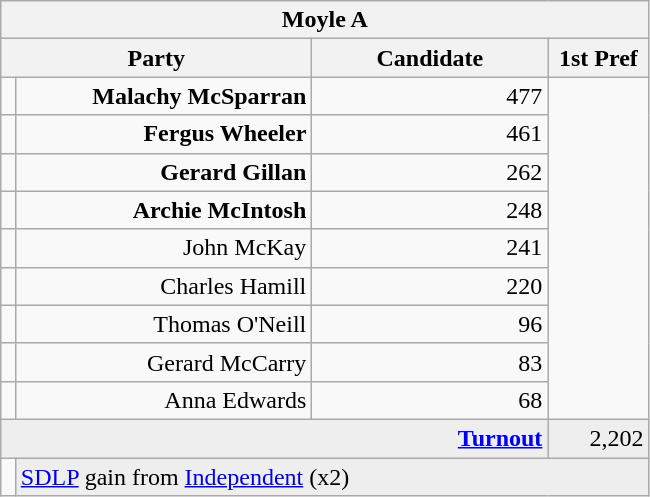<table class="wikitable">
<tr>
<th colspan="4" align="center">Moyle A</th>
</tr>
<tr>
<th colspan="2" align="center" width=200>Party</th>
<th width=150>Candidate</th>
<th width=60>1st Pref</th>
</tr>
<tr>
<td></td>
<td align="right"><strong>Malachy McSparran</strong></td>
<td align="right">477</td>
</tr>
<tr>
<td></td>
<td align="right"><strong>Fergus Wheeler</strong></td>
<td align="right">461</td>
</tr>
<tr>
<td></td>
<td align="right"><strong>Gerard Gillan</strong></td>
<td align="right">262</td>
</tr>
<tr>
<td></td>
<td align="right"><strong>Archie McIntosh</strong></td>
<td align="right">248</td>
</tr>
<tr>
<td></td>
<td align="right">John McKay</td>
<td align="right">241</td>
</tr>
<tr>
<td></td>
<td align="right">Charles Hamill</td>
<td align="right">220</td>
</tr>
<tr>
<td></td>
<td align="right">Thomas O'Neill</td>
<td align="right">96</td>
</tr>
<tr>
<td></td>
<td align="right">Gerard McCarry</td>
<td align="right">83</td>
</tr>
<tr>
<td></td>
<td align="right">Anna Edwards</td>
<td align="right">68</td>
</tr>
<tr bgcolor="EEEEEE">
<td colspan=3 align="right"><strong><a href='#'>Turnout</a></strong></td>
<td align="right">2,202</td>
</tr>
<tr>
<td bgcolor=></td>
<td colspan=3 bgcolor="EEEEEE"><a href='#'>SDLP</a> gain from <a href='#'>Independent</a> (x2)</td>
</tr>
</table>
